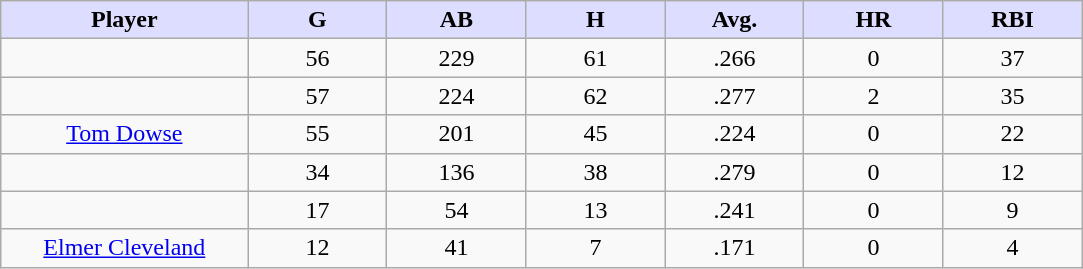<table class="wikitable sortable">
<tr>
<th style="background:#ddf; width:16%;">Player</th>
<th style="background:#ddf; width:9%;">G</th>
<th style="background:#ddf; width:9%;">AB</th>
<th style="background:#ddf; width:9%;">H</th>
<th style="background:#ddf; width:9%;">Avg.</th>
<th style="background:#ddf; width:9%;">HR</th>
<th style="background:#ddf; width:9%;">RBI</th>
</tr>
<tr style="text-align:center;">
<td></td>
<td>56</td>
<td>229</td>
<td>61</td>
<td>.266</td>
<td>0</td>
<td>37</td>
</tr>
<tr style="text-align:center;">
<td></td>
<td>57</td>
<td>224</td>
<td>62</td>
<td>.277</td>
<td>2</td>
<td>35</td>
</tr>
<tr style="text-align:center;">
<td><a href='#'>Tom Dowse</a></td>
<td>55</td>
<td>201</td>
<td>45</td>
<td>.224</td>
<td>0</td>
<td>22</td>
</tr>
<tr align=center>
<td></td>
<td>34</td>
<td>136</td>
<td>38</td>
<td>.279</td>
<td>0</td>
<td>12</td>
</tr>
<tr style="text-align:center;">
<td></td>
<td>17</td>
<td>54</td>
<td>13</td>
<td>.241</td>
<td>0</td>
<td>9</td>
</tr>
<tr align=center>
<td><a href='#'>Elmer Cleveland</a></td>
<td>12</td>
<td>41</td>
<td>7</td>
<td>.171</td>
<td>0</td>
<td>4</td>
</tr>
</table>
